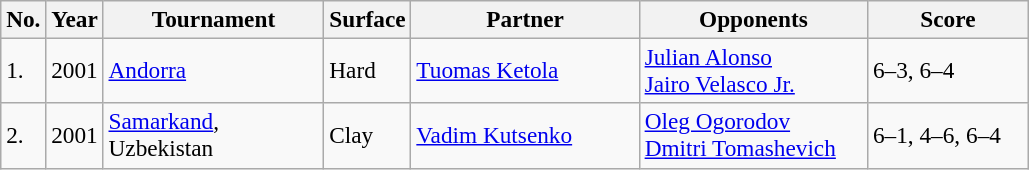<table class="sortable wikitable" style=font-size:97%>
<tr>
<th>No.</th>
<th style="width:30px">Year</th>
<th style="width:140px">Tournament</th>
<th style="width:50px">Surface</th>
<th style="width:145px">Partner</th>
<th style="width:145px">Opponents</th>
<th style="width:100px" class="unsortable">Score</th>
</tr>
<tr>
<td>1.</td>
<td>2001</td>
<td><a href='#'>Andorra</a></td>
<td>Hard</td>
<td> <a href='#'>Tuomas Ketola</a></td>
<td> <a href='#'>Julian Alonso</a><br> <a href='#'>Jairo Velasco Jr.</a></td>
<td>6–3, 6–4</td>
</tr>
<tr>
<td>2.</td>
<td>2001</td>
<td><a href='#'>Samarkand</a>, Uzbekistan</td>
<td>Clay</td>
<td> <a href='#'>Vadim Kutsenko</a></td>
<td> <a href='#'>Oleg Ogorodov</a><br> <a href='#'>Dmitri Tomashevich</a></td>
<td>6–1, 4–6, 6–4</td>
</tr>
</table>
